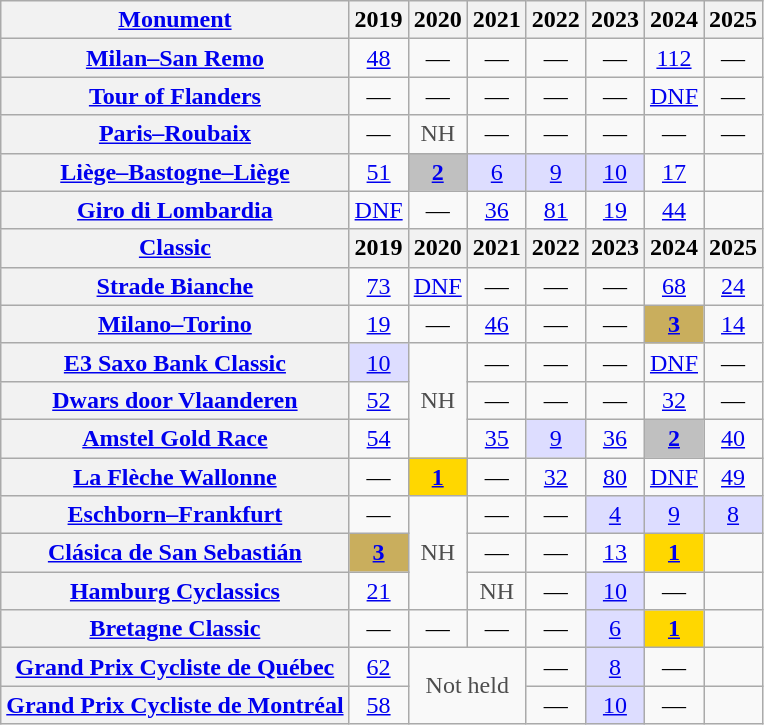<table class="wikitable plainrowheaders">
<tr>
<th><a href='#'>Monument</a></th>
<th scope="col">2019</th>
<th scope="col">2020</th>
<th scope="col">2021</th>
<th scope="col">2022</th>
<th scope="col">2023</th>
<th scope="col">2024</th>
<th scope="col">2025</th>
</tr>
<tr style="text-align:center;">
<th scope="row"><a href='#'>Milan–San Remo</a></th>
<td><a href='#'>48</a></td>
<td>—</td>
<td>—</td>
<td>—</td>
<td>—</td>
<td><a href='#'>112</a></td>
<td>—</td>
</tr>
<tr style="text-align:center;">
<th scope="row"><a href='#'>Tour of Flanders</a></th>
<td>—</td>
<td>—</td>
<td>—</td>
<td>—</td>
<td>—</td>
<td><a href='#'>DNF</a></td>
<td>—</td>
</tr>
<tr style="text-align:center;">
<th scope="row"><a href='#'>Paris–Roubaix</a></th>
<td>—</td>
<td style="color:#4d4d4d;">NH</td>
<td>—</td>
<td>—</td>
<td>—</td>
<td>—</td>
<td>—</td>
</tr>
<tr style="text-align:center;">
<th scope="row"><a href='#'>Liège–Bastogne–Liège</a></th>
<td><a href='#'>51</a></td>
<td style="background:silver;"><a href='#'><strong>2</strong></a></td>
<td style="background:#ddf;"><a href='#'>6</a></td>
<td style="background:#ddf;"><a href='#'>9</a></td>
<td style="background:#ddf;"><a href='#'>10</a></td>
<td><a href='#'>17</a></td>
<td></td>
</tr>
<tr style="text-align:center;">
<th scope="row"><a href='#'>Giro di Lombardia</a></th>
<td><a href='#'>DNF</a></td>
<td>—</td>
<td><a href='#'>36</a></td>
<td><a href='#'>81</a></td>
<td><a href='#'>19</a></td>
<td><a href='#'>44</a></td>
<td></td>
</tr>
<tr>
<th><a href='#'>Classic</a></th>
<th scope="col">2019</th>
<th scope="col">2020</th>
<th scope="col">2021</th>
<th scope="col">2022</th>
<th scope="col">2023</th>
<th scope="col">2024</th>
<th scope="col">2025</th>
</tr>
<tr style="text-align:center;">
<th scope="row"><a href='#'>Strade Bianche</a></th>
<td><a href='#'>73</a></td>
<td><a href='#'>DNF</a></td>
<td>—</td>
<td>—</td>
<td>—</td>
<td><a href='#'>68</a></td>
<td><a href='#'>24</a></td>
</tr>
<tr style="text-align:center;">
<th scope="row"><a href='#'>Milano–Torino</a></th>
<td><a href='#'>19</a></td>
<td>—</td>
<td><a href='#'>46</a></td>
<td>—</td>
<td>—</td>
<td style="background:#C9AE5D;"><a href='#'><strong>3</strong></a></td>
<td><a href='#'>14</a></td>
</tr>
<tr style="text-align:center;">
<th scope="row"><a href='#'>E3 Saxo Bank Classic</a></th>
<td style="background:#ddf;"><a href='#'>10</a></td>
<td style="color:#4d4d4d;" rowspan=3>NH</td>
<td>—</td>
<td>—</td>
<td>—</td>
<td><a href='#'>DNF</a></td>
<td>—</td>
</tr>
<tr style="text-align:center;">
<th scope="row"><a href='#'>Dwars door Vlaanderen</a></th>
<td><a href='#'>52</a></td>
<td>—</td>
<td>—</td>
<td>—</td>
<td><a href='#'>32</a></td>
<td>—</td>
</tr>
<tr style="text-align:center;">
<th scope="row"><a href='#'>Amstel Gold Race</a></th>
<td><a href='#'>54</a></td>
<td><a href='#'>35</a></td>
<td style="background:#ddf;"><a href='#'>9</a></td>
<td><a href='#'>36</a></td>
<td style="background:silver;"><a href='#'><strong>2</strong></a></td>
<td><a href='#'>40</a></td>
</tr>
<tr style="text-align:center;">
<th scope="row"><a href='#'>La Flèche Wallonne</a></th>
<td>—</td>
<td style="background:gold;"><a href='#'><strong>1</strong></a></td>
<td>—</td>
<td><a href='#'>32</a></td>
<td><a href='#'>80</a></td>
<td><a href='#'>DNF</a></td>
<td><a href='#'>49</a></td>
</tr>
<tr style="text-align:center;">
<th scope="row"><a href='#'>Eschborn–Frankfurt</a></th>
<td>—</td>
<td style="color:#4d4d4d;" rowspan=3>NH</td>
<td>—</td>
<td>—</td>
<td style="background:#ddf;"><a href='#'>4</a></td>
<td style="background:#ddf;"><a href='#'>9</a></td>
<td style="background:#ddf;"><a href='#'>8</a></td>
</tr>
<tr style="text-align:center;">
<th scope="row"><a href='#'>Clásica de San Sebastián</a></th>
<td style="background:#C9AE5D;"><a href='#'><strong>3</strong></a></td>
<td>—</td>
<td>—</td>
<td><a href='#'>13</a></td>
<td style="background:gold;"><a href='#'><strong>1</strong></a></td>
<td></td>
</tr>
<tr style="text-align:center;">
<th scope="row"><a href='#'>Hamburg Cyclassics</a></th>
<td><a href='#'>21</a></td>
<td style="color:#4d4d4d;">NH</td>
<td>—</td>
<td style="background:#ddf;"><a href='#'>10</a></td>
<td>—</td>
<td></td>
</tr>
<tr style="text-align:center;">
<th scope="row"><a href='#'>Bretagne Classic</a></th>
<td>—</td>
<td>—</td>
<td>—</td>
<td>—</td>
<td style="background:#ddf;"><a href='#'>6</a></td>
<td style="background:gold;"><a href='#'><strong>1</strong></a></td>
<td></td>
</tr>
<tr style="text-align:center;">
<th scope="row"><a href='#'>Grand Prix Cycliste de Québec</a></th>
<td><a href='#'>62</a></td>
<td style="color:#4d4d4d;" rowspan=2 colspan=2>Not held</td>
<td>—</td>
<td style="background:#ddf;"><a href='#'>8</a></td>
<td>—</td>
<td></td>
</tr>
<tr style="text-align:center;">
<th scope="row"><a href='#'>Grand Prix Cycliste de Montréal</a></th>
<td><a href='#'>58</a></td>
<td>—</td>
<td style="background:#ddf;"><a href='#'>10</a></td>
<td>—</td>
<td></td>
</tr>
</table>
